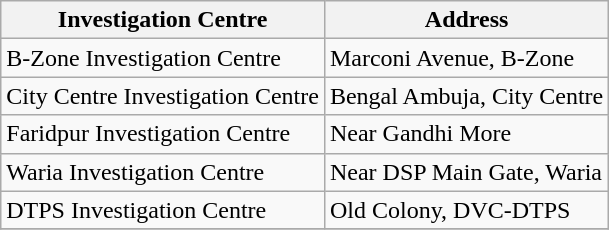<table class="wikitable sortable">
<tr>
<th>Investigation Centre</th>
<th>Address</th>
</tr>
<tr>
<td>B-Zone Investigation Centre</td>
<td>Marconi Avenue, B-Zone</td>
</tr>
<tr>
<td>City Centre Investigation Centre</td>
<td>Bengal Ambuja, City Centre</td>
</tr>
<tr>
<td>Faridpur Investigation Centre</td>
<td>Near Gandhi More</td>
</tr>
<tr>
<td>Waria Investigation Centre</td>
<td>Near DSP Main Gate, Waria</td>
</tr>
<tr>
<td>DTPS Investigation Centre</td>
<td>Old Colony, DVC-DTPS</td>
</tr>
<tr>
</tr>
</table>
